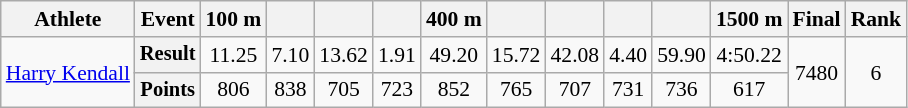<table class="wikitable" style="font-size:90%; text-align:center">
<tr>
<th>Athlete</th>
<th>Event</th>
<th>100 m</th>
<th></th>
<th></th>
<th></th>
<th>400 m</th>
<th></th>
<th></th>
<th></th>
<th></th>
<th>1500 m</th>
<th>Final</th>
<th>Rank</th>
</tr>
<tr>
<td align=left rowspan=2><a href='#'>Harry Kendall</a></td>
<th style="font-size:95%">Result</th>
<td>11.25</td>
<td>7.10</td>
<td>13.62</td>
<td>1.91</td>
<td>49.20</td>
<td>15.72</td>
<td>42.08</td>
<td>4.40</td>
<td>59.90</td>
<td>4:50.22</td>
<td rowspan=2>7480</td>
<td rowspan=2>6</td>
</tr>
<tr>
<th style="font-size:95%">Points</th>
<td>806</td>
<td>838</td>
<td>705</td>
<td>723</td>
<td>852</td>
<td>765</td>
<td>707</td>
<td>731</td>
<td>736</td>
<td>617</td>
</tr>
</table>
